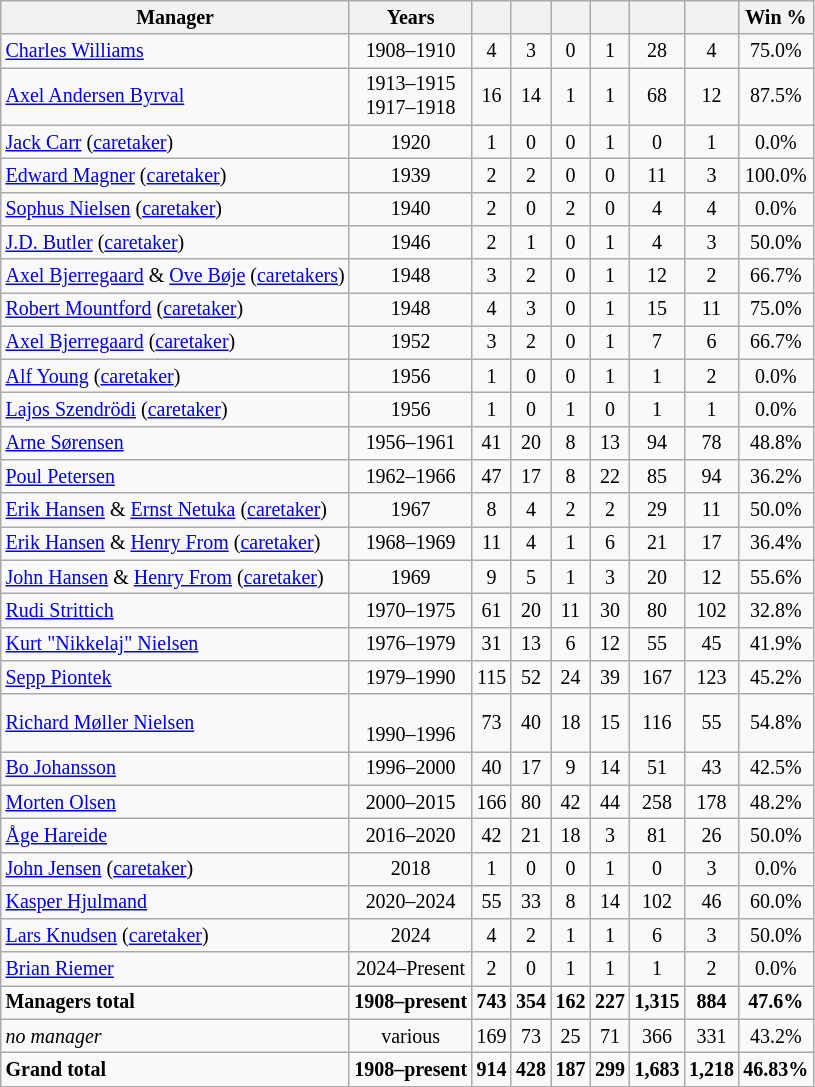<table class="wikitable sortable" style="text-align: center; font-size: 10pt">
<tr>
<th>Manager</th>
<th>Years</th>
<th></th>
<th></th>
<th></th>
<th></th>
<th></th>
<th></th>
<th>Win %</th>
</tr>
<tr>
<td style="text-align: left;"><a href='#'>Charles Williams</a></td>
<td>1908–1910</td>
<td>4</td>
<td>3</td>
<td>0</td>
<td>1</td>
<td>28</td>
<td>4</td>
<td>75.0%</td>
</tr>
<tr>
<td style="text-align: left;"><a href='#'>Axel Andersen Byrval</a></td>
<td>1913–1915<br>1917–1918</td>
<td>16</td>
<td>14</td>
<td>1</td>
<td>1</td>
<td>68</td>
<td>12</td>
<td>87.5%</td>
</tr>
<tr>
<td style="text-align: left;"><a href='#'>Jack Carr</a> (<a href='#'>caretaker</a>)</td>
<td>1920</td>
<td>1</td>
<td>0</td>
<td>0</td>
<td>1</td>
<td>0</td>
<td>1</td>
<td>0.0%</td>
</tr>
<tr>
<td style="text-align: left;"><a href='#'>Edward Magner</a> (<a href='#'>caretaker</a>)</td>
<td>1939</td>
<td>2</td>
<td>2</td>
<td>0</td>
<td>0</td>
<td>11</td>
<td>3</td>
<td>100.0%</td>
</tr>
<tr>
<td style="text-align: left;"><a href='#'>Sophus Nielsen</a> (<a href='#'>caretaker</a>)</td>
<td>1940</td>
<td>2</td>
<td>0</td>
<td>2</td>
<td>0</td>
<td>4</td>
<td>4</td>
<td>0.0%</td>
</tr>
<tr>
<td style="text-align: left;"><a href='#'>J.D. Butler</a> (<a href='#'>caretaker</a>)</td>
<td>1946</td>
<td>2</td>
<td>1</td>
<td>0</td>
<td>1</td>
<td>4</td>
<td>3</td>
<td>50.0%</td>
</tr>
<tr>
<td style="text-align: left;"><a href='#'>Axel Bjerregaard</a> & <a href='#'>Ove Bøje</a> (<a href='#'>caretakers</a>)</td>
<td>1948</td>
<td>3</td>
<td>2</td>
<td>0</td>
<td>1</td>
<td>12</td>
<td>2</td>
<td>66.7%</td>
</tr>
<tr>
<td style="text-align: left;"><a href='#'>Robert Mountford</a> (<a href='#'>caretaker</a>)</td>
<td>1948</td>
<td>4</td>
<td>3</td>
<td>0</td>
<td>1</td>
<td>15</td>
<td>11</td>
<td>75.0%</td>
</tr>
<tr>
<td style="text-align: left;"><a href='#'>Axel Bjerregaard</a> (<a href='#'>caretaker</a>)</td>
<td>1952</td>
<td>3</td>
<td>2</td>
<td>0</td>
<td>1</td>
<td>7</td>
<td>6</td>
<td>66.7%</td>
</tr>
<tr>
<td style="text-align: left;"><a href='#'>Alf Young</a> (<a href='#'>caretaker</a>)</td>
<td>1956</td>
<td>1</td>
<td>0</td>
<td>0</td>
<td>1</td>
<td>1</td>
<td>2</td>
<td>0.0%</td>
</tr>
<tr>
<td style="text-align: left;"><a href='#'>Lajos Szendrödi</a> (<a href='#'>caretaker</a>)</td>
<td>1956</td>
<td>1</td>
<td>0</td>
<td>1</td>
<td>0</td>
<td>1</td>
<td>1</td>
<td>0.0%</td>
</tr>
<tr>
<td style="text-align: left;"><a href='#'>Arne Sørensen</a></td>
<td>1956–1961</td>
<td>41</td>
<td>20</td>
<td>8</td>
<td>13</td>
<td>94</td>
<td>78</td>
<td>48.8%</td>
</tr>
<tr>
<td style="text-align: left;"><a href='#'>Poul Petersen</a></td>
<td>1962–1966</td>
<td>47</td>
<td>17</td>
<td>8</td>
<td>22</td>
<td>85</td>
<td>94</td>
<td>36.2%</td>
</tr>
<tr>
<td style="text-align: left;"><a href='#'>Erik Hansen</a> & <a href='#'>Ernst Netuka</a> (<a href='#'>caretaker</a>)</td>
<td>1967</td>
<td>8</td>
<td>4</td>
<td>2</td>
<td>2</td>
<td>29</td>
<td>11</td>
<td>50.0%</td>
</tr>
<tr>
<td style="text-align: left;"><a href='#'>Erik Hansen</a> & <a href='#'>Henry From</a> (<a href='#'>caretaker</a>)</td>
<td>1968–1969</td>
<td>11</td>
<td>4</td>
<td>1</td>
<td>6</td>
<td>21</td>
<td>17</td>
<td>36.4%</td>
</tr>
<tr>
<td style="text-align: left;"><a href='#'>John Hansen</a> & <a href='#'>Henry From</a> (<a href='#'>caretaker</a>)</td>
<td>1969</td>
<td>9</td>
<td>5</td>
<td>1</td>
<td>3</td>
<td>20</td>
<td>12</td>
<td>55.6%</td>
</tr>
<tr>
<td style="text-align: left;"><a href='#'>Rudi Strittich</a></td>
<td>1970–1975</td>
<td>61</td>
<td>20</td>
<td>11</td>
<td>30</td>
<td>80</td>
<td>102</td>
<td>32.8%</td>
</tr>
<tr>
<td style="text-align: left;"><a href='#'>Kurt "Nikkelaj" Nielsen</a></td>
<td>1976–1979</td>
<td>31</td>
<td>13</td>
<td>6</td>
<td>12</td>
<td>55</td>
<td>45</td>
<td>41.9%</td>
</tr>
<tr>
<td style="text-align: left;"><a href='#'>Sepp Piontek</a></td>
<td>1979–1990</td>
<td>115</td>
<td>52</td>
<td>24</td>
<td>39</td>
<td>167</td>
<td>123</td>
<td>45.2%</td>
</tr>
<tr>
<td style="text-align: left;"><a href='#'>Richard Møller Nielsen</a></td>
<td><br>1990–1996</td>
<td>73</td>
<td>40</td>
<td>18</td>
<td>15</td>
<td>116</td>
<td>55</td>
<td>54.8%</td>
</tr>
<tr>
<td style="text-align: left;"><a href='#'>Bo Johansson</a></td>
<td>1996–2000</td>
<td>40</td>
<td>17</td>
<td>9</td>
<td>14</td>
<td>51</td>
<td>43</td>
<td>42.5%</td>
</tr>
<tr>
<td style="text-align: left;"><a href='#'>Morten Olsen</a></td>
<td>2000–2015</td>
<td>166</td>
<td>80</td>
<td>42</td>
<td>44</td>
<td>258</td>
<td>178</td>
<td>48.2%</td>
</tr>
<tr>
<td style="text-align: left;"><a href='#'>Åge Hareide</a></td>
<td>2016–2020</td>
<td>42</td>
<td>21</td>
<td>18</td>
<td>3</td>
<td>81</td>
<td>26</td>
<td>50.0%</td>
</tr>
<tr>
<td style="text-align: left;"><a href='#'>John Jensen</a> (<a href='#'>caretaker</a>)</td>
<td>2018</td>
<td>1</td>
<td>0</td>
<td>0</td>
<td>1</td>
<td>0</td>
<td>3</td>
<td>0.0%</td>
</tr>
<tr>
<td style="text-align: left;"><a href='#'>Kasper Hjulmand</a></td>
<td>2020–2024</td>
<td>55</td>
<td>33</td>
<td>8</td>
<td>14</td>
<td>102</td>
<td>46</td>
<td>60.0%</td>
</tr>
<tr>
<td style="text-align: left;"><a href='#'>Lars Knudsen</a> (<a href='#'>caretaker</a>)</td>
<td>2024</td>
<td>4</td>
<td>2</td>
<td>1</td>
<td>1</td>
<td>6</td>
<td>3</td>
<td>50.0%</td>
</tr>
<tr>
<td style="text-align: left;"><a href='#'>Brian Riemer</a></td>
<td>2024–Present</td>
<td>2</td>
<td>0</td>
<td>1</td>
<td>1</td>
<td>1</td>
<td>2</td>
<td>0.0%</td>
</tr>
<tr>
<td style="text-align: left;"><strong>Managers total</strong></td>
<td><strong>1908–present</strong></td>
<td><strong>743</strong></td>
<td><strong>354</strong></td>
<td><strong>162</strong></td>
<td><strong>227</strong></td>
<td><strong>1,315</strong></td>
<td><strong>884</strong></td>
<td><strong>47.6%</strong></td>
</tr>
<tr>
<td style="text-align: left;"><em>no manager</em></td>
<td>various</td>
<td>169</td>
<td>73</td>
<td>25</td>
<td>71</td>
<td>366</td>
<td>331</td>
<td>43.2%</td>
</tr>
<tr>
<td style="text-align: left;"><strong>Grand total</strong></td>
<td><strong>1908–present</strong></td>
<td><strong>914</strong></td>
<td><strong>428</strong></td>
<td><strong>187</strong></td>
<td><strong>299</strong></td>
<td><strong>1,683</strong></td>
<td><strong>1,218</strong></td>
<td><strong>46.83%</strong></td>
</tr>
</table>
